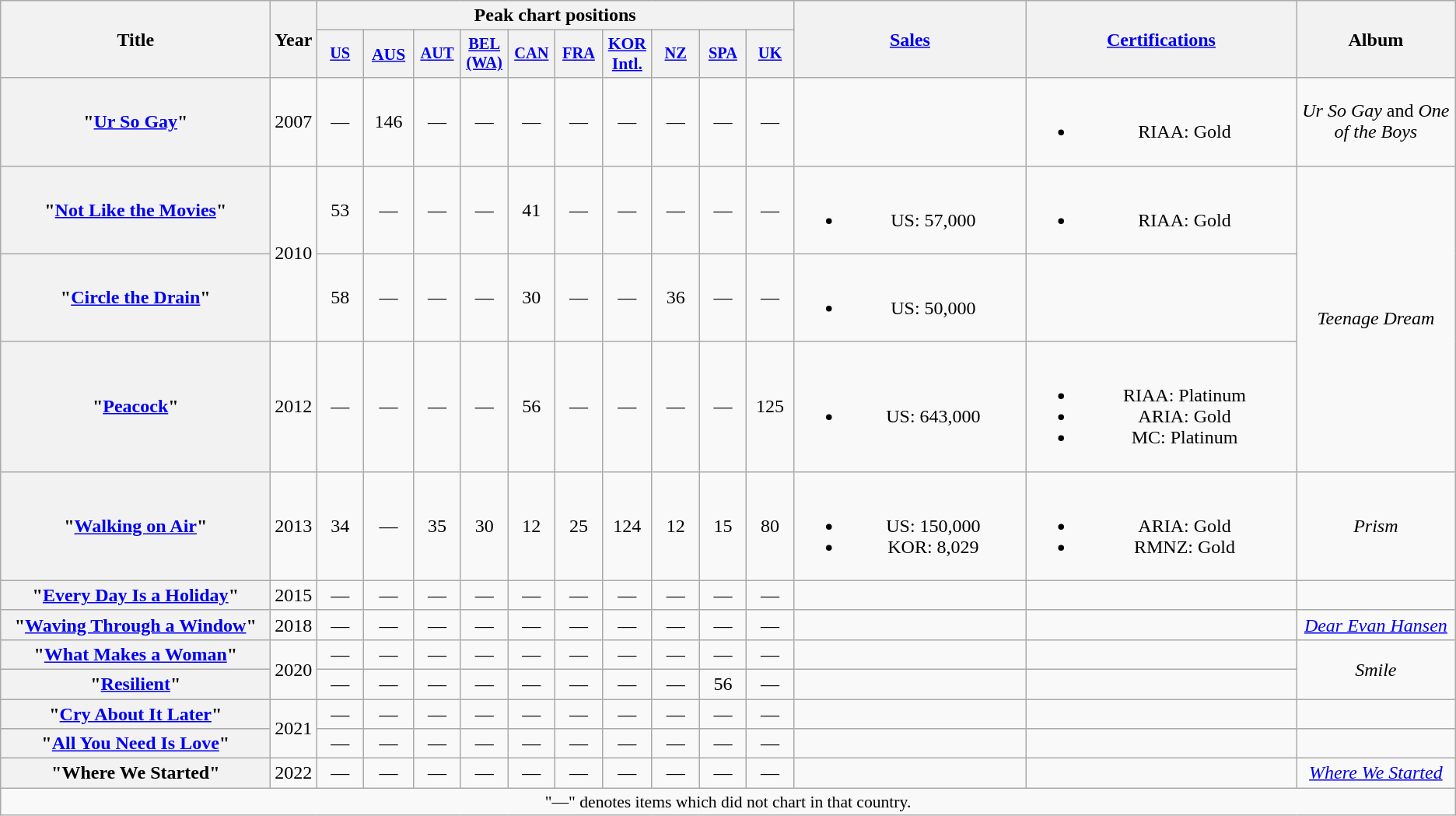<table class="wikitable plainrowheaders" style="text-align:center;">
<tr>
<th scope="col" rowspan="2" style="width:14em;">Title</th>
<th scope="col" rowspan="2" style="width:1em;">Year</th>
<th scope="col" colspan="10">Peak chart positions</th>
<th scope="col" rowspan="2" style="width:12em;"><a href='#'>Sales</a></th>
<th scope="col" rowspan="2" style="width:14em;"><a href='#'>Certifications</a></th>
<th scope="col" rowspan="2">Album</th>
</tr>
<tr>
<th scope="col" style="width:2.5em;font-size:85%;"><a href='#'>US</a><br></th>
<th scope="col" style="width:2.5em;font-size:90%;"><a href='#'>AUS</a><br></th>
<th scope="col" style="width:2.5em;font-size:85%;"><a href='#'>AUT</a><br></th>
<th scope="col" style="width:2.5em;font-size:85%;"><a href='#'>BEL<br>(WA)</a><br></th>
<th scope="col" style="width:2.5em;font-size:85%;"><a href='#'>CAN</a><br></th>
<th scope="col" style="width:2.5em;font-size:85%;"><a href='#'>FRA</a><br></th>
<th scope="col" style="width:2.5em;font-size:90%;"><a href='#'>KOR<br>Intl.</a><br></th>
<th scope="col" style="width:2.5em;font-size:85%;"><a href='#'>NZ</a><br></th>
<th scope="col" style="width:2.5em;font-size:85%;"><a href='#'>SPA</a><br></th>
<th scope="col" style="width:2.5em;font-size:85%;"><a href='#'>UK</a><br></th>
</tr>
<tr>
<th scope="row">"<a href='#'>Ur So Gay</a>"</th>
<td>2007</td>
<td>—</td>
<td>146</td>
<td>—</td>
<td>—</td>
<td>—</td>
<td>—</td>
<td>—</td>
<td>—</td>
<td>—</td>
<td>—</td>
<td></td>
<td><br><ul><li>RIAA: Gold</li></ul></td>
<td><em>Ur So Gay</em> and <em>One of the Boys</em></td>
</tr>
<tr>
<th scope="row">"<a href='#'>Not Like the Movies</a>"</th>
<td rowspan="2">2010</td>
<td>53</td>
<td>—</td>
<td>—</td>
<td>—</td>
<td>41</td>
<td>—</td>
<td>—</td>
<td>—</td>
<td>—</td>
<td>—</td>
<td><br><ul><li>US: 57,000</li></ul></td>
<td><br><ul><li>RIAA: Gold</li></ul></td>
<td rowspan="3"><em>Teenage Dream</em></td>
</tr>
<tr>
<th scope="row">"<a href='#'>Circle the Drain</a>"</th>
<td>58</td>
<td>—</td>
<td>—</td>
<td>—</td>
<td>30</td>
<td>—</td>
<td>—</td>
<td>36</td>
<td>—</td>
<td>—</td>
<td><br><ul><li>US: 50,000</li></ul></td>
</tr>
<tr>
<th scope="row">"<a href='#'>Peacock</a>"</th>
<td>2012</td>
<td>—</td>
<td>—</td>
<td>—</td>
<td>—</td>
<td>56</td>
<td>—</td>
<td>—</td>
<td>—</td>
<td>—</td>
<td>125</td>
<td><br><ul><li>US: 643,000</li></ul></td>
<td><br><ul><li>RIAA: Platinum</li><li>ARIA: Gold</li><li>MC: Platinum</li></ul></td>
</tr>
<tr>
<th scope="row">"<a href='#'>Walking on Air</a>"</th>
<td>2013</td>
<td>34</td>
<td>—</td>
<td>35</td>
<td>30</td>
<td>12</td>
<td>25</td>
<td>124</td>
<td>12</td>
<td>15</td>
<td>80</td>
<td><br><ul><li>US: 150,000</li><li>KOR: 8,029</li></ul></td>
<td><br><ul><li>ARIA: Gold</li><li>RMNZ: Gold</li></ul></td>
<td><em>Prism</em></td>
</tr>
<tr>
<th scope="row">"<a href='#'>Every Day Is a Holiday</a>"</th>
<td>2015</td>
<td>—</td>
<td>—</td>
<td>—</td>
<td>—</td>
<td>—</td>
<td>—</td>
<td>—</td>
<td>—</td>
<td>—</td>
<td>—</td>
<td></td>
<td></td>
<td></td>
</tr>
<tr>
<th scope="row">"<a href='#'>Waving Through a Window</a>"</th>
<td>2018</td>
<td>—</td>
<td>—</td>
<td>—</td>
<td>—</td>
<td>—</td>
<td>—</td>
<td>—</td>
<td>—</td>
<td>—</td>
<td>—</td>
<td></td>
<td></td>
<td><em><a href='#'>Dear Evan Hansen</a></em></td>
</tr>
<tr>
<th scope="row">"<a href='#'>What Makes a Woman</a>"</th>
<td rowspan="2">2020</td>
<td>—</td>
<td>—</td>
<td>—</td>
<td>—</td>
<td>—</td>
<td>—</td>
<td>—</td>
<td>—</td>
<td>—</td>
<td>—</td>
<td></td>
<td></td>
<td rowspan="2"><em>Smile</em></td>
</tr>
<tr>
<th scope="row">"<a href='#'>Resilient</a>"<br></th>
<td>—</td>
<td>—</td>
<td>—</td>
<td>—</td>
<td>—</td>
<td>—</td>
<td>—</td>
<td>—</td>
<td>56</td>
<td>—</td>
<td></td>
<td></td>
</tr>
<tr>
<th scope="row">"<a href='#'>Cry About It Later</a>"<br></th>
<td rowspan="2">2021</td>
<td>—</td>
<td>—</td>
<td>—</td>
<td>—</td>
<td>—</td>
<td>—</td>
<td>—</td>
<td>—</td>
<td>—</td>
<td>—</td>
<td></td>
<td></td>
<td></td>
</tr>
<tr>
<th scope="row">"<a href='#'>All You Need Is Love</a>"</th>
<td>—</td>
<td>—</td>
<td>—</td>
<td>—</td>
<td>—</td>
<td>—</td>
<td>—</td>
<td>—</td>
<td>—</td>
<td>—</td>
<td></td>
<td></td>
<td></td>
</tr>
<tr>
<th scope="row">"Where We Started"<br></th>
<td>2022</td>
<td>—</td>
<td>—</td>
<td>—</td>
<td>—</td>
<td>—</td>
<td>—</td>
<td>—</td>
<td>—</td>
<td>—</td>
<td>—</td>
<td></td>
<td></td>
<td><em><a href='#'>Where We Started</a></em></td>
</tr>
<tr>
<td colspan="15" style="font-size:90%;">"—" denotes items which did not chart in that country.</td>
</tr>
</table>
